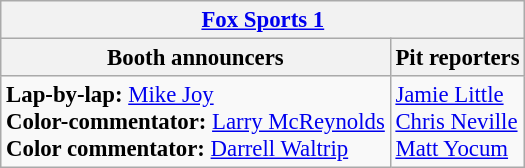<table class="wikitable" style="font-size: 95%;">
<tr>
<th colspan="2"><a href='#'>Fox Sports 1</a></th>
</tr>
<tr>
<th>Booth announcers</th>
<th>Pit reporters</th>
</tr>
<tr>
<td><strong>Lap-by-lap:</strong> <a href='#'>Mike Joy</a><br><strong>Color-commentator:</strong> <a href='#'>Larry McReynolds</a><br><strong>Color commentator:</strong> <a href='#'>Darrell Waltrip</a></td>
<td><a href='#'>Jamie Little</a><br><a href='#'>Chris Neville</a><br><a href='#'>Matt Yocum</a></td>
</tr>
</table>
